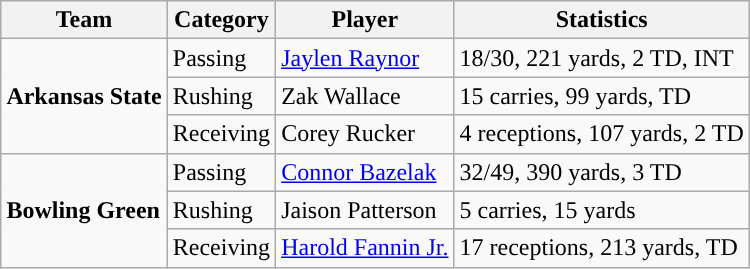<table class="wikitable" style="float: right;">
<tr>
<th>Team</th>
<th>Category</th>
<th>Player</th>
<th>Statistics</th>
</tr>
<tr>
<td rowspan=3><strong>Arkansas State</strong></td>
<td>Passing</td>
<td><a href='#'>Jaylen Raynor</a></td>
<td>18/30, 221 yards, 2 TD, INT</td>
</tr>
<tr>
<td>Rushing</td>
<td>Zak Wallace</td>
<td>15 carries, 99 yards, TD</td>
</tr>
<tr>
<td>Receiving</td>
<td>Corey Rucker</td>
<td>4 receptions, 107 yards, 2 TD</td>
</tr>
<tr>
<td rowspan=3><strong>Bowling Green</strong></td>
<td>Passing</td>
<td><a href='#'>Connor Bazelak</a></td>
<td>32/49, 390 yards, 3 TD</td>
</tr>
<tr>
<td>Rushing</td>
<td>Jaison Patterson</td>
<td>5 carries, 15 yards</td>
</tr>
<tr>
<td>Receiving</td>
<td><a href='#'>Harold Fannin Jr.</a></td>
<td>17 receptions, 213 yards, TD</td>
</tr>
</table>
